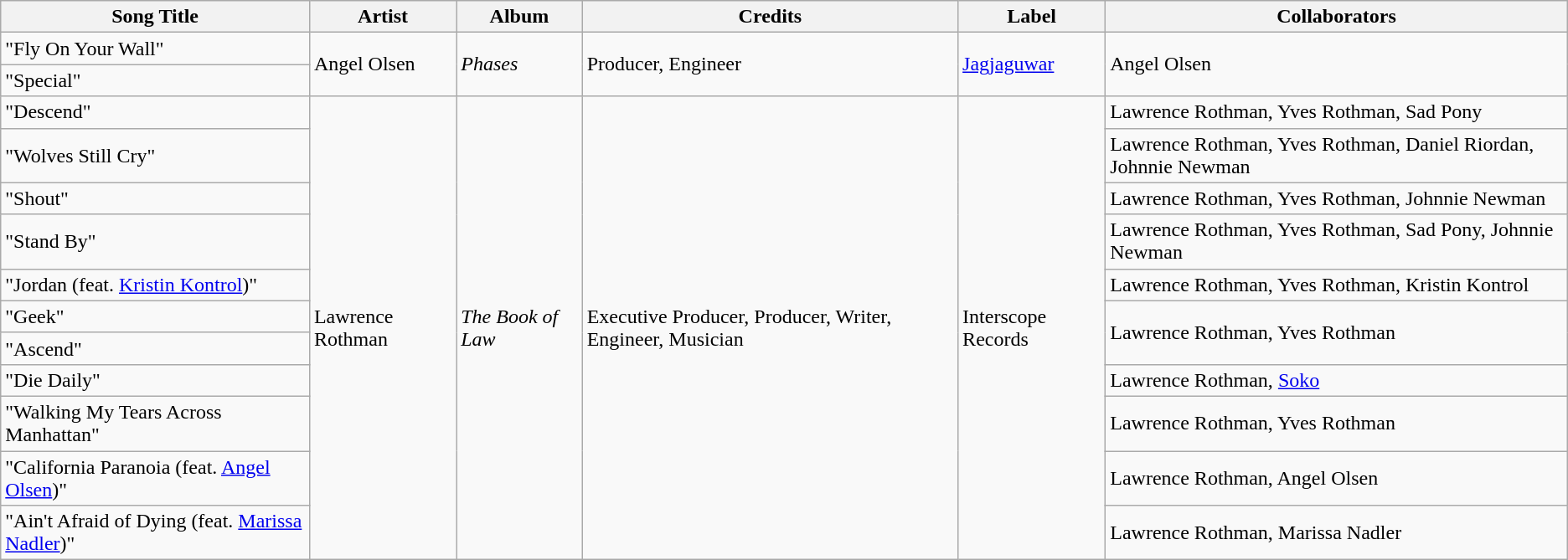<table class="wikitable">
<tr>
<th>Song Title</th>
<th>Artist</th>
<th>Album</th>
<th>Credits</th>
<th>Label</th>
<th>Collaborators</th>
</tr>
<tr>
<td>"Fly On Your Wall"</td>
<td rowspan="2">Angel Olsen</td>
<td rowspan="2"><em>Phases</em></td>
<td rowspan="2">Producer, Engineer</td>
<td rowspan="2"><a href='#'>Jagjaguwar</a></td>
<td rowspan="2">Angel Olsen</td>
</tr>
<tr>
<td>"Special"</td>
</tr>
<tr>
<td>"Descend"</td>
<td rowspan="11">Lawrence Rothman</td>
<td rowspan="11"><em>The Book of Law</em></td>
<td rowspan="11">Executive Producer, Producer, Writer, Engineer, Musician</td>
<td rowspan="11">Interscope Records</td>
<td>Lawrence Rothman, Yves Rothman, Sad Pony</td>
</tr>
<tr>
<td>"Wolves Still Cry"</td>
<td>Lawrence Rothman, Yves Rothman, Daniel Riordan, Johnnie Newman</td>
</tr>
<tr>
<td>"Shout"</td>
<td>Lawrence Rothman, Yves Rothman, Johnnie Newman</td>
</tr>
<tr>
<td>"Stand By"</td>
<td>Lawrence Rothman, Yves Rothman, Sad Pony, Johnnie Newman</td>
</tr>
<tr>
<td>"Jordan (feat. <a href='#'>Kristin Kontrol</a>)"</td>
<td>Lawrence Rothman, Yves Rothman, Kristin Kontrol</td>
</tr>
<tr>
<td>"Geek"</td>
<td rowspan="2">Lawrence Rothman, Yves Rothman</td>
</tr>
<tr>
<td>"Ascend"</td>
</tr>
<tr>
<td>"Die Daily"</td>
<td>Lawrence Rothman, <a href='#'>Soko</a></td>
</tr>
<tr>
<td>"Walking My Tears Across Manhattan"</td>
<td>Lawrence Rothman, Yves Rothman</td>
</tr>
<tr>
<td>"California Paranoia (feat. <a href='#'>Angel Olsen</a>)"</td>
<td>Lawrence Rothman, Angel Olsen</td>
</tr>
<tr>
<td>"Ain't Afraid of Dying (feat. <a href='#'>Marissa Nadler</a>)"</td>
<td>Lawrence Rothman, Marissa Nadler</td>
</tr>
</table>
